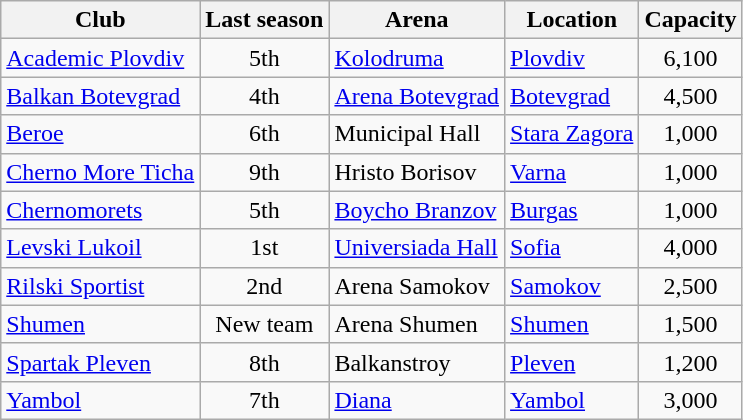<table class="wikitable sortable" style="text-align:center;">
<tr>
<th>Club</th>
<th>Last season</th>
<th>Arena</th>
<th>Location</th>
<th>Capacity</th>
</tr>
<tr>
<td style="text-align:left;"><a href='#'>Academic Plovdiv</a></td>
<td>5th</td>
<td style="text-align:left;"><a href='#'>Kolodruma</a></td>
<td align="left"><a href='#'>Plovdiv</a></td>
<td>6,100</td>
</tr>
<tr>
<td style="text-align:left;"><a href='#'>Balkan Botevgrad</a></td>
<td>4th</td>
<td style="text-align:left;"><a href='#'>Arena Botevgrad</a></td>
<td align="left"><a href='#'>Botevgrad</a></td>
<td>4,500</td>
</tr>
<tr>
<td style="text-align:left;"><a href='#'>Beroe</a></td>
<td>6th</td>
<td style="text-align:left;">Municipal Hall</td>
<td align="left"><a href='#'>Stara Zagora</a></td>
<td>1,000</td>
</tr>
<tr>
<td style="text-align:left;"><a href='#'>Cherno More Ticha</a></td>
<td>9th</td>
<td style="text-align:left;">Hristo Borisov</td>
<td align="left"><a href='#'>Varna</a></td>
<td>1,000</td>
</tr>
<tr>
<td style="text-align:left;"><a href='#'>Chernomorets</a></td>
<td>5th</td>
<td style="text-align:left;"><a href='#'>Boycho Branzov</a></td>
<td align="left"><a href='#'>Burgas</a></td>
<td>1,000</td>
</tr>
<tr>
<td style="text-align:left;"><a href='#'>Levski Lukoil</a></td>
<td>1st</td>
<td style="text-align:left;"><a href='#'>Universiada Hall</a></td>
<td align="left"><a href='#'>Sofia</a></td>
<td>4,000</td>
</tr>
<tr>
<td style="text-align:left;"><a href='#'>Rilski Sportist</a></td>
<td>2nd</td>
<td style="text-align:left;">Arena Samokov</td>
<td align="left"><a href='#'>Samokov</a></td>
<td>2,500</td>
</tr>
<tr>
<td style="text-align:left;"><a href='#'>Shumen</a></td>
<td>New team</td>
<td style="text-align:left;">Arena Shumen</td>
<td align="left"><a href='#'>Shumen</a></td>
<td>1,500</td>
</tr>
<tr>
<td style="text-align:left;"><a href='#'>Spartak Pleven</a></td>
<td>8th</td>
<td style="text-align:left;">Balkanstroy</td>
<td align="left"><a href='#'>Pleven</a></td>
<td>1,200</td>
</tr>
<tr>
<td style="text-align:left;"><a href='#'>Yambol</a></td>
<td>7th</td>
<td style="text-align:left;"><a href='#'>Diana</a></td>
<td align="left"><a href='#'>Yambol</a></td>
<td>3,000</td>
</tr>
</table>
